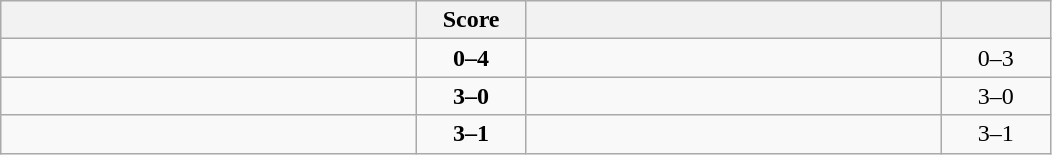<table class="wikitable" style="text-align: center; ">
<tr>
<th align="right" width="270"></th>
<th width="65">Score</th>
<th align="left" width="270"></th>
<th width="65"></th>
</tr>
<tr>
<td align="left"></td>
<td><strong>0–4</strong></td>
<td align="left"><strong></strong></td>
<td>0–3 <strong></strong></td>
</tr>
<tr>
<td align="left"><strong></strong></td>
<td><strong>3–0</strong></td>
<td align="left"></td>
<td>3–0 <strong></strong></td>
</tr>
<tr>
<td align="left"><strong></strong></td>
<td><strong>3–1</strong></td>
<td align="left"></td>
<td>3–1 <strong></strong></td>
</tr>
</table>
